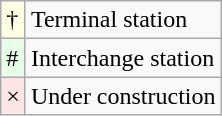<table class="wikitable">
<tr>
<td style="background-color:#FFFFE6">†</td>
<td>Terminal station</td>
</tr>
<tr>
<td style="background-color:#E6FFE6">#</td>
<td>Interchange station</td>
</tr>
<tr>
<td style="background-color:#FFE6E6">×</td>
<td>Under construction</td>
</tr>
</table>
